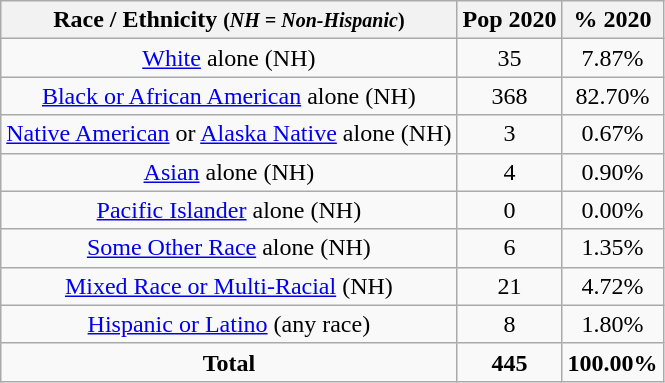<table class="wikitable" style="text-align:center;">
<tr>
<th>Race / Ethnicity <small>(<em>NH = Non-Hispanic</em>)</small></th>
<th>Pop 2020</th>
<th>% 2020</th>
</tr>
<tr>
<td><a href='#'>White</a> alone (NH)</td>
<td>35</td>
<td>7.87%</td>
</tr>
<tr>
<td><a href='#'>Black or African American</a> alone (NH)</td>
<td>368</td>
<td>82.70%</td>
</tr>
<tr>
<td><a href='#'>Native American</a> or <a href='#'>Alaska Native</a> alone (NH)</td>
<td>3</td>
<td>0.67%</td>
</tr>
<tr>
<td><a href='#'>Asian</a> alone (NH)</td>
<td>4</td>
<td>0.90%</td>
</tr>
<tr>
<td><a href='#'>Pacific Islander</a> alone (NH)</td>
<td>0</td>
<td>0.00%</td>
</tr>
<tr>
<td><a href='#'>Some Other Race</a> alone (NH)</td>
<td>6</td>
<td>1.35%</td>
</tr>
<tr>
<td><a href='#'>Mixed Race or Multi-Racial</a> (NH)</td>
<td>21</td>
<td>4.72%</td>
</tr>
<tr>
<td><a href='#'>Hispanic or Latino</a> (any race)</td>
<td>8</td>
<td>1.80%</td>
</tr>
<tr>
<td><strong>Total</strong></td>
<td><strong>445</strong></td>
<td><strong>100.00%</strong></td>
</tr>
</table>
